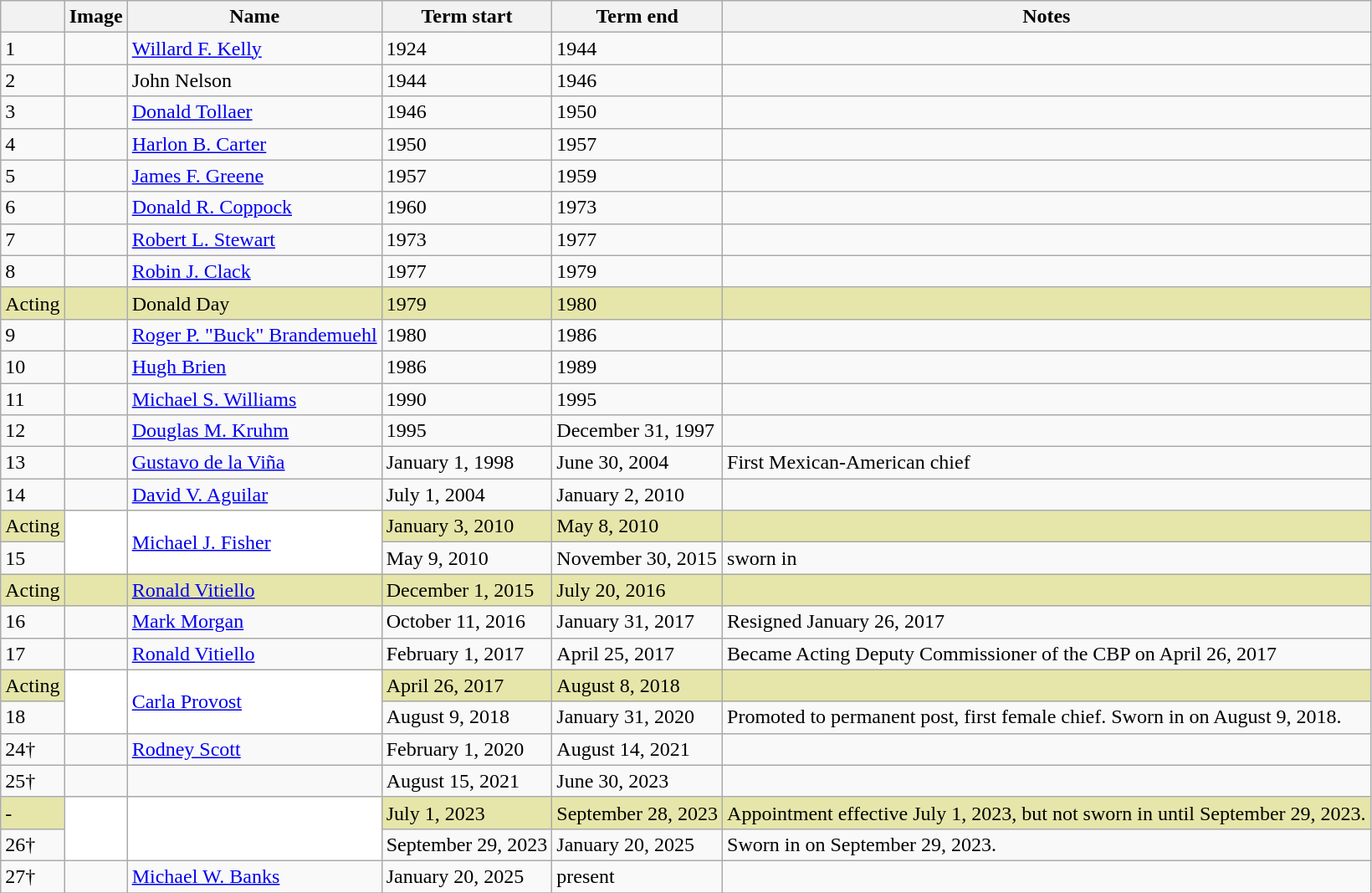<table class="wikitable">
<tr>
<th></th>
<th>Image</th>
<th>Name</th>
<th>Term start</th>
<th>Term end</th>
<th>Notes</th>
</tr>
<tr>
<td>1</td>
<td></td>
<td><a href='#'>Willard F. Kelly</a></td>
<td>1924</td>
<td>1944</td>
<td></td>
</tr>
<tr>
<td>2</td>
<td></td>
<td>John Nelson</td>
<td>1944</td>
<td>1946</td>
<td></td>
</tr>
<tr>
<td>3</td>
<td></td>
<td><a href='#'>Donald Tollaer</a></td>
<td>1946</td>
<td>1950</td>
<td></td>
</tr>
<tr>
<td>4</td>
<td></td>
<td><a href='#'>Harlon B. Carter</a></td>
<td>1950</td>
<td>1957</td>
<td></td>
</tr>
<tr>
<td>5</td>
<td></td>
<td><a href='#'>James F. Greene</a></td>
<td>1957</td>
<td>1959</td>
<td></td>
</tr>
<tr>
<td>6</td>
<td></td>
<td><a href='#'>Donald R. Coppock</a></td>
<td>1960</td>
<td>1973</td>
<td></td>
</tr>
<tr>
<td>7</td>
<td></td>
<td><a href='#'>Robert L. Stewart</a></td>
<td>1973</td>
<td>1977</td>
<td></td>
</tr>
<tr>
<td>8</td>
<td></td>
<td><a href='#'>Robin J. Clack</a></td>
<td>1977</td>
<td>1979</td>
<td></td>
</tr>
<tr bgcolor="#e6e6aa">
<td>Acting</td>
<td></td>
<td>Donald Day</td>
<td>1979</td>
<td>1980</td>
<td></td>
</tr>
<tr>
<td>9</td>
<td></td>
<td><a href='#'>Roger P. "Buck" Brandemuehl</a></td>
<td>1980</td>
<td>1986</td>
<td></td>
</tr>
<tr>
<td>10</td>
<td></td>
<td><a href='#'>Hugh Brien</a></td>
<td>1986</td>
<td>1989</td>
<td></td>
</tr>
<tr>
<td>11</td>
<td></td>
<td><a href='#'>Michael S. Williams</a></td>
<td>1990</td>
<td>1995</td>
<td></td>
</tr>
<tr>
<td>12</td>
<td></td>
<td><a href='#'>Douglas M. Kruhm</a></td>
<td>1995</td>
<td>December 31, 1997</td>
<td></td>
</tr>
<tr>
<td>13</td>
<td></td>
<td><a href='#'>Gustavo de la Viña</a></td>
<td>January 1, 1998</td>
<td>June 30, 2004</td>
<td>First Mexican-American chief</td>
</tr>
<tr>
<td>14</td>
<td></td>
<td><a href='#'>David V. Aguilar</a></td>
<td>July 1, 2004</td>
<td>January 2, 2010</td>
<td></td>
</tr>
<tr bgcolor="#e6e6aa">
<td>Acting</td>
<td rowspan="2" bgcolor="#ffffff"></td>
<td rowspan="2" bgcolor="#ffffff"><a href='#'>Michael J. Fisher</a></td>
<td>January 3, 2010</td>
<td>May 8, 2010</td>
<td></td>
</tr>
<tr>
<td>15</td>
<td>May 9, 2010</td>
<td>November 30, 2015</td>
<td>sworn in</td>
</tr>
<tr bgcolor="#e6e6aa">
<td>Acting</td>
<td></td>
<td><a href='#'>Ronald Vitiello</a></td>
<td>December 1, 2015</td>
<td>July 20, 2016</td>
<td></td>
</tr>
<tr>
<td>16</td>
<td></td>
<td><a href='#'>Mark Morgan</a></td>
<td>October 11, 2016</td>
<td>January 31, 2017</td>
<td> Resigned January 26, 2017</td>
</tr>
<tr>
<td>17</td>
<td></td>
<td><a href='#'>Ronald Vitiello</a></td>
<td>February 1, 2017</td>
<td>April 25, 2017</td>
<td> Became Acting Deputy Commissioner of the CBP on April 26, 2017</td>
</tr>
<tr bgcolor="#e6e6aa">
<td>Acting</td>
<td rowspan="2" bgcolor="#ffffff"></td>
<td rowspan="2" bgcolor="#ffffff"><a href='#'>Carla Provost</a></td>
<td>April 26, 2017</td>
<td>August 8, 2018</td>
<td></td>
</tr>
<tr>
<td>18</td>
<td>August 9, 2018</td>
<td>January 31, 2020</td>
<td>Promoted to permanent post, first female chief. Sworn in on August 9, 2018.</td>
</tr>
<tr>
<td>24†</td>
<td></td>
<td><a href='#'>Rodney Scott</a></td>
<td>February 1, 2020</td>
<td>August 14, 2021</td>
<td></td>
</tr>
<tr>
<td>25†</td>
<td></td>
<td></td>
<td>August 15, 2021</td>
<td>June 30, 2023</td>
<td></td>
</tr>
<tr bgcolor="#e6e6aa">
<td>- </td>
<td rowspan="2" bgcolor="#ffffff"></td>
<td rowspan="2" bgcolor="#ffffff"></td>
<td>July 1, 2023</td>
<td>September 28, 2023</td>
<td>Appointment effective July 1, 2023, but not sworn in until September 29, 2023.</td>
</tr>
<tr>
<td>26†</td>
<td>September 29, 2023</td>
<td>January 20, 2025</td>
<td>Sworn in on September 29, 2023.</td>
</tr>
<tr>
<td>27†</td>
<td></td>
<td><a href='#'>Michael W. Banks</a></td>
<td>January 20, 2025</td>
<td>present</td>
<td></td>
</tr>
<tr>
</tr>
</table>
